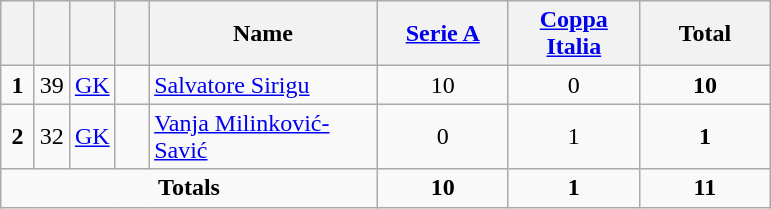<table class="wikitable" style="text-align:center">
<tr>
<th width=15></th>
<th width=15></th>
<th width=15></th>
<th width=15></th>
<th width=145>Name</th>
<th width=80><strong><a href='#'>Serie A</a></strong></th>
<th width=80><strong><a href='#'>Coppa Italia</a></strong></th>
<th width=80>Total</th>
</tr>
<tr>
<td><strong>1</strong></td>
<td>39</td>
<td><a href='#'>GK</a></td>
<td></td>
<td align=left><a href='#'>Salvatore Sirigu</a></td>
<td>10</td>
<td>0</td>
<td><strong>10</strong></td>
</tr>
<tr>
<td><strong>2</strong></td>
<td>32</td>
<td><a href='#'>GK</a></td>
<td></td>
<td align=left><a href='#'>Vanja Milinković-Savić</a></td>
<td>0</td>
<td>1</td>
<td><strong>1</strong></td>
</tr>
<tr>
<td colspan=5><strong>Totals</strong></td>
<td><strong>10</strong></td>
<td><strong>1</strong></td>
<td><strong>11</strong></td>
</tr>
</table>
